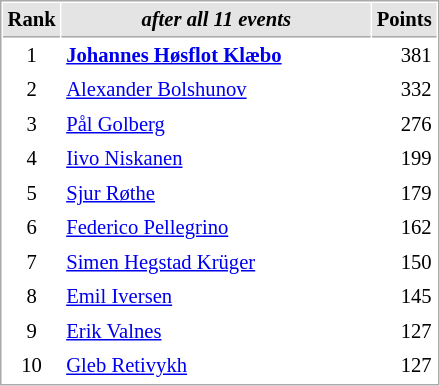<table cellspacing="1" cellpadding="3" style="border:1px solid #AAAAAA;font-size:86%">
<tr style="background-color: #E4E4E4;">
<th style="border-bottom:1px solid #AAAAAA" width=10>Rank</th>
<th style="border-bottom:1px solid #AAAAAA" width=200><em>after all 11 events</em></th>
<th style="border-bottom:1px solid #AAAAAA" width=20 align=right>Points</th>
</tr>
<tr>
<td align=center>1</td>
<td> <strong><a href='#'>Johannes Høsflot Klæbo</a></strong></td>
<td align=right>381</td>
</tr>
<tr>
<td align=center>2</td>
<td> <a href='#'>Alexander Bolshunov</a></td>
<td align=right>332</td>
</tr>
<tr>
<td align=center>3</td>
<td> <a href='#'>Pål Golberg</a></td>
<td align=right>276</td>
</tr>
<tr>
<td align=center>4</td>
<td> <a href='#'>Iivo Niskanen</a></td>
<td align=right>199</td>
</tr>
<tr>
<td align=center>5</td>
<td> <a href='#'>Sjur Røthe</a></td>
<td align=right>179</td>
</tr>
<tr>
<td align=center>6</td>
<td> <a href='#'>Federico Pellegrino</a></td>
<td align=right>162</td>
</tr>
<tr>
<td align=center>7</td>
<td> <a href='#'>Simen Hegstad Krüger</a></td>
<td align=right>150</td>
</tr>
<tr>
<td align=center>8</td>
<td> <a href='#'>Emil Iversen</a></td>
<td align=right>145</td>
</tr>
<tr>
<td align=center>9</td>
<td> <a href='#'>Erik Valnes</a></td>
<td align=right>127</td>
</tr>
<tr>
<td align=center>10</td>
<td> <a href='#'>Gleb Retivykh</a></td>
<td align=right>127</td>
</tr>
</table>
